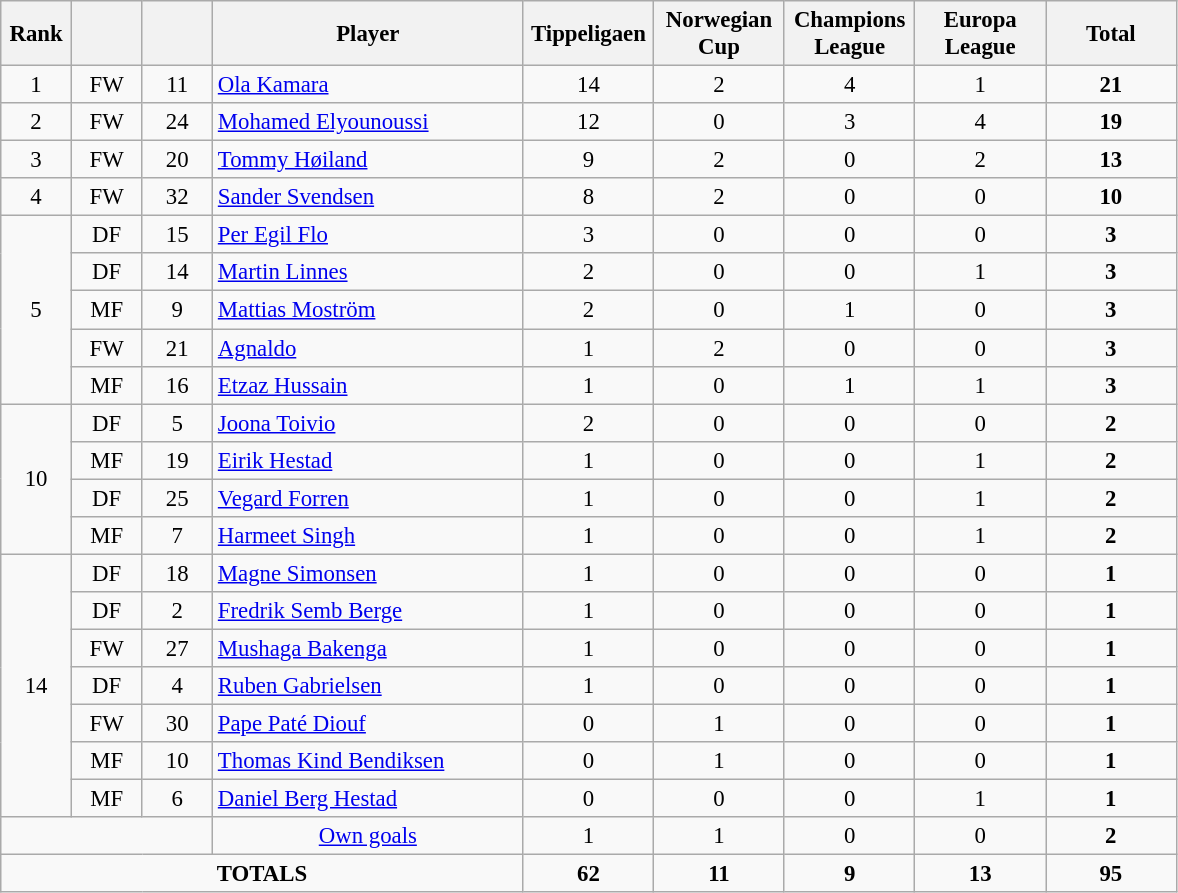<table class="wikitable" style="font-size: 95%; text-align: center;">
<tr>
<th width=40>Rank</th>
<th width=40></th>
<th width=40></th>
<th width=200>Player</th>
<th width=80>Tippeligaen</th>
<th width=80>Norwegian Cup</th>
<th width=80>Champions League</th>
<th width=80>Europa League</th>
<th width=80>Total</th>
</tr>
<tr>
<td>1</td>
<td>FW</td>
<td>11</td>
<td align=left> <a href='#'>Ola Kamara</a></td>
<td>14</td>
<td>2</td>
<td>4</td>
<td>1</td>
<td><strong>21</strong></td>
</tr>
<tr>
<td>2</td>
<td>FW</td>
<td>24</td>
<td align=left> <a href='#'>Mohamed Elyounoussi</a></td>
<td>12</td>
<td>0</td>
<td>3</td>
<td>4</td>
<td><strong>19</strong></td>
</tr>
<tr>
<td>3</td>
<td>FW</td>
<td>20</td>
<td align=left> <a href='#'>Tommy Høiland</a></td>
<td>9</td>
<td>2</td>
<td>0</td>
<td>2</td>
<td><strong>13</strong></td>
</tr>
<tr>
<td>4</td>
<td>FW</td>
<td>32</td>
<td align=left> <a href='#'>Sander Svendsen</a></td>
<td>8</td>
<td>2</td>
<td>0</td>
<td>0</td>
<td><strong>10</strong></td>
</tr>
<tr>
<td rowspan="5">5</td>
<td>DF</td>
<td>15</td>
<td align=left> <a href='#'>Per Egil Flo</a></td>
<td>3</td>
<td>0</td>
<td>0</td>
<td>0</td>
<td><strong>3</strong></td>
</tr>
<tr>
<td>DF</td>
<td>14</td>
<td align=left> <a href='#'>Martin Linnes</a></td>
<td>2</td>
<td>0</td>
<td>0</td>
<td>1</td>
<td><strong>3</strong></td>
</tr>
<tr>
<td>MF</td>
<td>9</td>
<td align=left> <a href='#'>Mattias Moström</a></td>
<td>2</td>
<td>0</td>
<td>1</td>
<td>0</td>
<td><strong>3</strong></td>
</tr>
<tr>
<td>FW</td>
<td>21</td>
<td align=left> <a href='#'>Agnaldo</a></td>
<td>1</td>
<td>2</td>
<td>0</td>
<td>0</td>
<td><strong>3</strong></td>
</tr>
<tr>
<td>MF</td>
<td>16</td>
<td align=left> <a href='#'>Etzaz Hussain</a></td>
<td>1</td>
<td>0</td>
<td>1</td>
<td>1</td>
<td><strong>3</strong></td>
</tr>
<tr>
<td rowspan="4">10</td>
<td>DF</td>
<td>5</td>
<td align=left> <a href='#'>Joona Toivio</a></td>
<td>2</td>
<td>0</td>
<td>0</td>
<td>0</td>
<td><strong>2</strong></td>
</tr>
<tr>
<td>MF</td>
<td>19</td>
<td align=left> <a href='#'>Eirik Hestad</a></td>
<td>1</td>
<td>0</td>
<td>0</td>
<td>1</td>
<td><strong>2</strong></td>
</tr>
<tr>
<td>DF</td>
<td>25</td>
<td align=left> <a href='#'>Vegard Forren</a></td>
<td>1</td>
<td>0</td>
<td>0</td>
<td>1</td>
<td><strong>2</strong></td>
</tr>
<tr>
<td>MF</td>
<td>7</td>
<td align=left> <a href='#'>Harmeet Singh</a></td>
<td>1</td>
<td>0</td>
<td>0</td>
<td>1</td>
<td><strong>2</strong></td>
</tr>
<tr>
<td rowspan="7">14</td>
<td>DF</td>
<td>18</td>
<td align=left> <a href='#'>Magne Simonsen</a></td>
<td>1</td>
<td>0</td>
<td>0</td>
<td>0</td>
<td><strong>1</strong></td>
</tr>
<tr>
<td>DF</td>
<td>2</td>
<td align=left> <a href='#'>Fredrik Semb Berge</a></td>
<td>1</td>
<td>0</td>
<td>0</td>
<td>0</td>
<td><strong>1</strong></td>
</tr>
<tr>
<td>FW</td>
<td>27</td>
<td align=left> <a href='#'>Mushaga Bakenga</a></td>
<td>1</td>
<td>0</td>
<td>0</td>
<td>0</td>
<td><strong>1</strong></td>
</tr>
<tr>
<td>DF</td>
<td>4</td>
<td align=left> <a href='#'>Ruben Gabrielsen</a></td>
<td>1</td>
<td>0</td>
<td>0</td>
<td>0</td>
<td><strong>1</strong></td>
</tr>
<tr>
<td>FW</td>
<td>30</td>
<td align=left> <a href='#'>Pape Paté Diouf</a></td>
<td>0</td>
<td>1</td>
<td>0</td>
<td>0</td>
<td><strong>1</strong></td>
</tr>
<tr>
<td>MF</td>
<td>10</td>
<td align=left> <a href='#'>Thomas Kind Bendiksen</a></td>
<td>0</td>
<td>1</td>
<td>0</td>
<td>0</td>
<td><strong>1</strong></td>
</tr>
<tr>
<td>MF</td>
<td>6</td>
<td align=left> <a href='#'>Daniel Berg Hestad</a></td>
<td>0</td>
<td>0</td>
<td>0</td>
<td>1</td>
<td><strong>1</strong></td>
</tr>
<tr>
<td colspan="3"></td>
<td><a href='#'>Own goals</a></td>
<td>1</td>
<td>1</td>
<td>0</td>
<td>0</td>
<td><strong>2</strong></td>
</tr>
<tr>
<td colspan="4"><strong>TOTALS</strong></td>
<td><strong>62</strong></td>
<td><strong>11</strong></td>
<td><strong>9</strong></td>
<td><strong>13</strong></td>
<td><strong>95</strong></td>
</tr>
</table>
